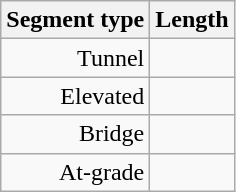<table class="wikitable" style="text-align:right">
<tr>
<th>Segment type</th>
<th>Length</th>
</tr>
<tr>
<td>Tunnel</td>
<td></td>
</tr>
<tr>
<td>Elevated</td>
<td></td>
</tr>
<tr>
<td>Bridge</td>
<td></td>
</tr>
<tr>
<td>At-grade</td>
<td></td>
</tr>
</table>
